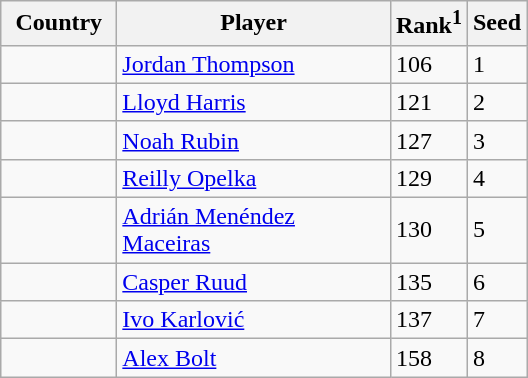<table class="sortable wikitable">
<tr>
<th width="70">Country</th>
<th width="175">Player</th>
<th>Rank<sup>1</sup></th>
<th>Seed</th>
</tr>
<tr>
<td></td>
<td><a href='#'>Jordan Thompson</a></td>
<td>106</td>
<td>1</td>
</tr>
<tr>
<td></td>
<td><a href='#'>Lloyd Harris</a></td>
<td>121</td>
<td>2</td>
</tr>
<tr>
<td></td>
<td><a href='#'>Noah Rubin</a></td>
<td>127</td>
<td>3</td>
</tr>
<tr>
<td></td>
<td><a href='#'>Reilly Opelka</a></td>
<td>129</td>
<td>4</td>
</tr>
<tr>
<td></td>
<td><a href='#'>Adrián Menéndez Maceiras</a></td>
<td>130</td>
<td>5</td>
</tr>
<tr>
<td></td>
<td><a href='#'>Casper Ruud</a></td>
<td>135</td>
<td>6</td>
</tr>
<tr>
<td></td>
<td><a href='#'>Ivo Karlović</a></td>
<td>137</td>
<td>7</td>
</tr>
<tr>
<td></td>
<td><a href='#'>Alex Bolt</a></td>
<td>158</td>
<td>8</td>
</tr>
</table>
